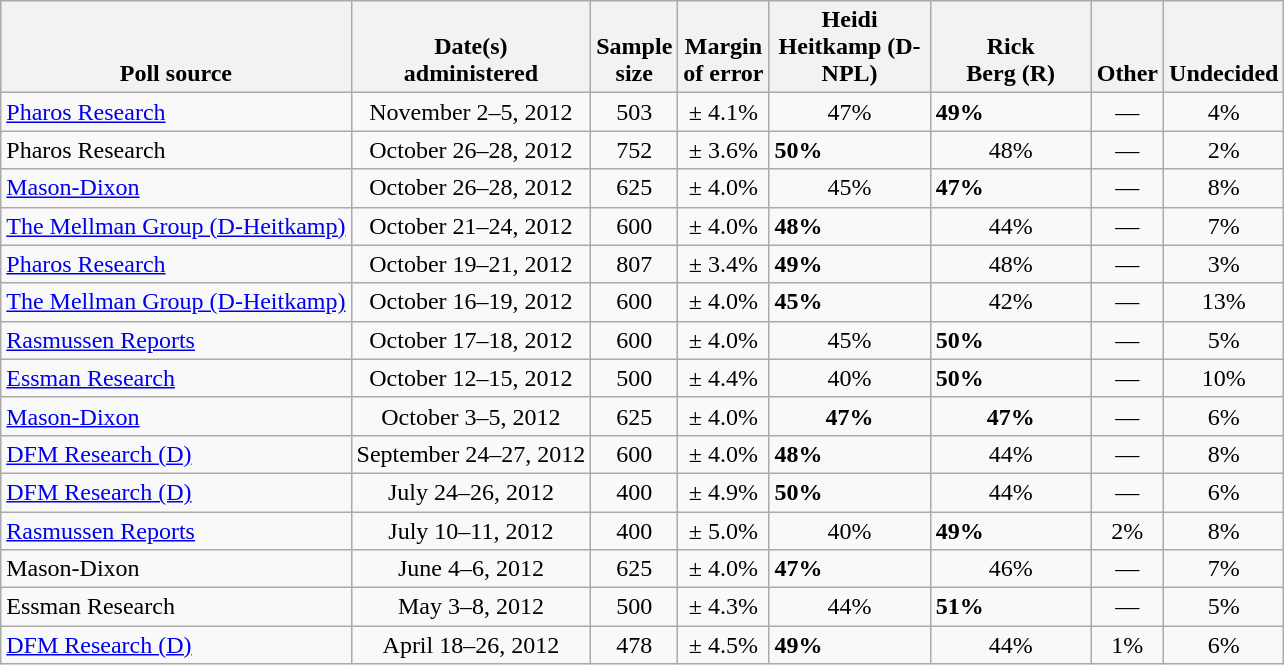<table class="wikitable">
<tr valign=bottom>
<th>Poll source</th>
<th>Date(s)<br>administered</th>
<th>Sample<br>size</th>
<th>Margin<br>of error</th>
<th style="width:100px;">Heidi<br>Heitkamp (D-NPL)</th>
<th style="width:100px;">Rick<br>Berg (R)</th>
<th>Other</th>
<th>Undecided</th>
</tr>
<tr>
<td><a href='#'>Pharos Research</a></td>
<td align=center>November 2–5, 2012</td>
<td align=center>503</td>
<td align=center>± 4.1%</td>
<td align=center>47%</td>
<td><strong>49%</strong></td>
<td align=center>—</td>
<td align=center>4%</td>
</tr>
<tr>
<td>Pharos Research</td>
<td align=center>October 26–28, 2012</td>
<td align=center>752</td>
<td align=center>± 3.6%</td>
<td><strong>50%</strong></td>
<td align=center>48%</td>
<td align=center>—</td>
<td align=center>2%</td>
</tr>
<tr>
<td><a href='#'>Mason-Dixon</a></td>
<td align=center>October 26–28, 2012</td>
<td align=center>625</td>
<td align=center>± 4.0%</td>
<td align=center>45%</td>
<td><strong>47%</strong></td>
<td align=center>—</td>
<td align=center>8%</td>
</tr>
<tr>
<td><a href='#'>The Mellman Group (D-Heitkamp)</a></td>
<td align=center>October 21–24, 2012</td>
<td align=center>600</td>
<td align=center>± 4.0%</td>
<td><strong>48%</strong></td>
<td align=center>44%</td>
<td align=center>—</td>
<td align=center>7%</td>
</tr>
<tr>
<td><a href='#'>Pharos Research</a></td>
<td align=center>October 19–21, 2012</td>
<td align=center>807</td>
<td align=center>± 3.4%</td>
<td><strong>49%</strong></td>
<td align=center>48%</td>
<td align=center>—</td>
<td align=center>3%</td>
</tr>
<tr>
<td><a href='#'>The Mellman Group (D-Heitkamp)</a></td>
<td align=center>October 16–19, 2012</td>
<td align=center>600</td>
<td align=center>± 4.0%</td>
<td><strong>45%</strong></td>
<td align=center>42%</td>
<td align=center>—</td>
<td align=center>13%</td>
</tr>
<tr>
<td><a href='#'>Rasmussen Reports</a></td>
<td align=center>October 17–18, 2012</td>
<td align=center>600</td>
<td align=center>± 4.0%</td>
<td align=center>45%</td>
<td><strong>50%</strong></td>
<td align=center>—</td>
<td align=center>5%</td>
</tr>
<tr>
<td><a href='#'>Essman Research</a></td>
<td align=center>October 12–15, 2012</td>
<td align=center>500</td>
<td align=center>± 4.4%</td>
<td align=center>40%</td>
<td><strong>50%</strong></td>
<td align=center>—</td>
<td align=center>10%</td>
</tr>
<tr>
<td><a href='#'>Mason-Dixon</a></td>
<td align=center>October 3–5, 2012</td>
<td align=center>625</td>
<td align=center>± 4.0%</td>
<td align=center><strong>47%</strong></td>
<td align=center><strong>47%</strong></td>
<td align=center>—</td>
<td align=center>6%</td>
</tr>
<tr>
<td><a href='#'>DFM Research (D)</a></td>
<td align=center>September 24–27, 2012</td>
<td align=center>600</td>
<td align=center>± 4.0%</td>
<td><strong>48%</strong></td>
<td align=center>44%</td>
<td align=center>—</td>
<td align=center>8%</td>
</tr>
<tr>
<td><a href='#'>DFM Research (D)</a></td>
<td align=center>July 24–26, 2012</td>
<td align=center>400</td>
<td align=center>± 4.9%</td>
<td><strong>50%</strong></td>
<td align=center>44%</td>
<td align=center>—</td>
<td align=center>6%</td>
</tr>
<tr>
<td><a href='#'>Rasmussen Reports</a></td>
<td align=center>July 10–11, 2012</td>
<td align=center>400</td>
<td align=center>± 5.0%</td>
<td align=center>40%</td>
<td><strong>49%</strong></td>
<td align=center>2%</td>
<td align=center>8%</td>
</tr>
<tr>
<td>Mason-Dixon</td>
<td align=center>June 4–6, 2012</td>
<td align=center>625</td>
<td align=center>± 4.0%</td>
<td><strong>47%</strong></td>
<td align=center>46%</td>
<td align=center>—</td>
<td align=center>7%</td>
</tr>
<tr>
<td>Essman Research</td>
<td align=center>May 3–8, 2012</td>
<td align=center>500</td>
<td align=center>± 4.3%</td>
<td align=center>44%</td>
<td><strong>51%</strong></td>
<td align=center>—</td>
<td align=center>5%</td>
</tr>
<tr>
<td><a href='#'>DFM Research (D)</a></td>
<td align=center>April 18–26, 2012</td>
<td align=center>478</td>
<td align=center>± 4.5%</td>
<td><strong>49%</strong></td>
<td align=center>44%</td>
<td align=center>1%</td>
<td align=center>6%</td>
</tr>
</table>
